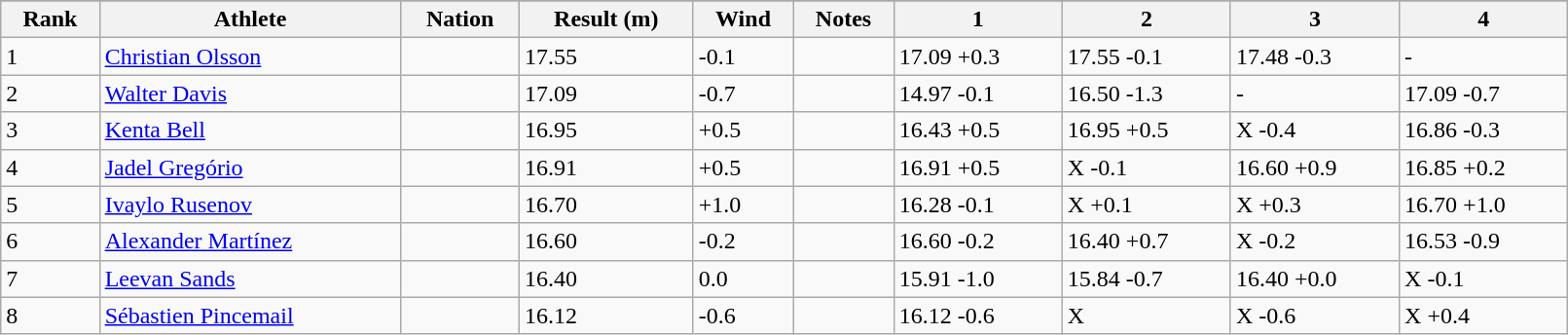<table class="wikitable" width=85%>
<tr>
</tr>
<tr>
<th>Rank</th>
<th>Athlete</th>
<th>Nation</th>
<th>Result (m)</th>
<th>Wind</th>
<th>Notes</th>
<th>1</th>
<th>2</th>
<th>3</th>
<th>4</th>
</tr>
<tr>
<td>1</td>
<td><a href='#'>Christian Olsson</a></td>
<td></td>
<td>17.55</td>
<td>-0.1</td>
<td></td>
<td>17.09 +0.3</td>
<td>17.55 -0.1</td>
<td>17.48 -0.3</td>
<td>-</td>
</tr>
<tr>
<td>2</td>
<td><a href='#'>Walter Davis</a></td>
<td></td>
<td>17.09</td>
<td>-0.7</td>
<td></td>
<td>14.97 -0.1</td>
<td>16.50 -1.3</td>
<td>-</td>
<td>17.09 -0.7</td>
</tr>
<tr>
<td>3</td>
<td><a href='#'>Kenta Bell</a></td>
<td></td>
<td>16.95</td>
<td>+0.5</td>
<td></td>
<td>16.43 +0.5</td>
<td>16.95 +0.5</td>
<td>X -0.4</td>
<td>16.86 -0.3</td>
</tr>
<tr>
<td>4</td>
<td><a href='#'>Jadel Gregório</a></td>
<td></td>
<td>16.91</td>
<td>+0.5</td>
<td></td>
<td>16.91 +0.5</td>
<td>X -0.1</td>
<td>16.60 +0.9</td>
<td>16.85 +0.2</td>
</tr>
<tr>
<td>5</td>
<td><a href='#'>Ivaylo Rusenov</a></td>
<td></td>
<td>16.70</td>
<td>+1.0</td>
<td></td>
<td>16.28 -0.1</td>
<td>X +0.1</td>
<td>X +0.3</td>
<td>16.70 +1.0</td>
</tr>
<tr>
<td>6</td>
<td><a href='#'>Alexander Martínez</a></td>
<td></td>
<td>16.60</td>
<td>-0.2</td>
<td></td>
<td>16.60 -0.2</td>
<td>16.40 +0.7</td>
<td>X -0.2</td>
<td>16.53 -0.9</td>
</tr>
<tr>
<td>7</td>
<td><a href='#'>Leevan Sands</a></td>
<td></td>
<td>16.40</td>
<td>0.0</td>
<td></td>
<td>15.91 -1.0</td>
<td>15.84 -0.7</td>
<td>16.40 +0.0</td>
<td>X -0.1</td>
</tr>
<tr>
<td>8</td>
<td><a href='#'>Sébastien Pincemail</a></td>
<td></td>
<td>16.12</td>
<td>-0.6</td>
<td></td>
<td>16.12 -0.6</td>
<td>X</td>
<td>X -0.6</td>
<td>X +0.4</td>
</tr>
</table>
